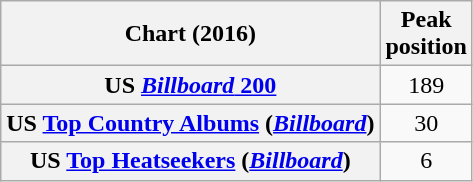<table class="wikitable plainrowheaders" style="text-align:center;">
<tr>
<th>Chart (2016)</th>
<th>Peak <br>position</th>
</tr>
<tr>
<th scope="row">US <a href='#'><em>Billboard</em> 200</a></th>
<td>189</td>
</tr>
<tr>
<th scope="row">US <a href='#'>Top Country Albums</a> (<em><a href='#'>Billboard</a></em>)</th>
<td>30</td>
</tr>
<tr>
<th scope="row">US <a href='#'>Top Heatseekers</a> (<em><a href='#'>Billboard</a></em>)</th>
<td>6</td>
</tr>
</table>
